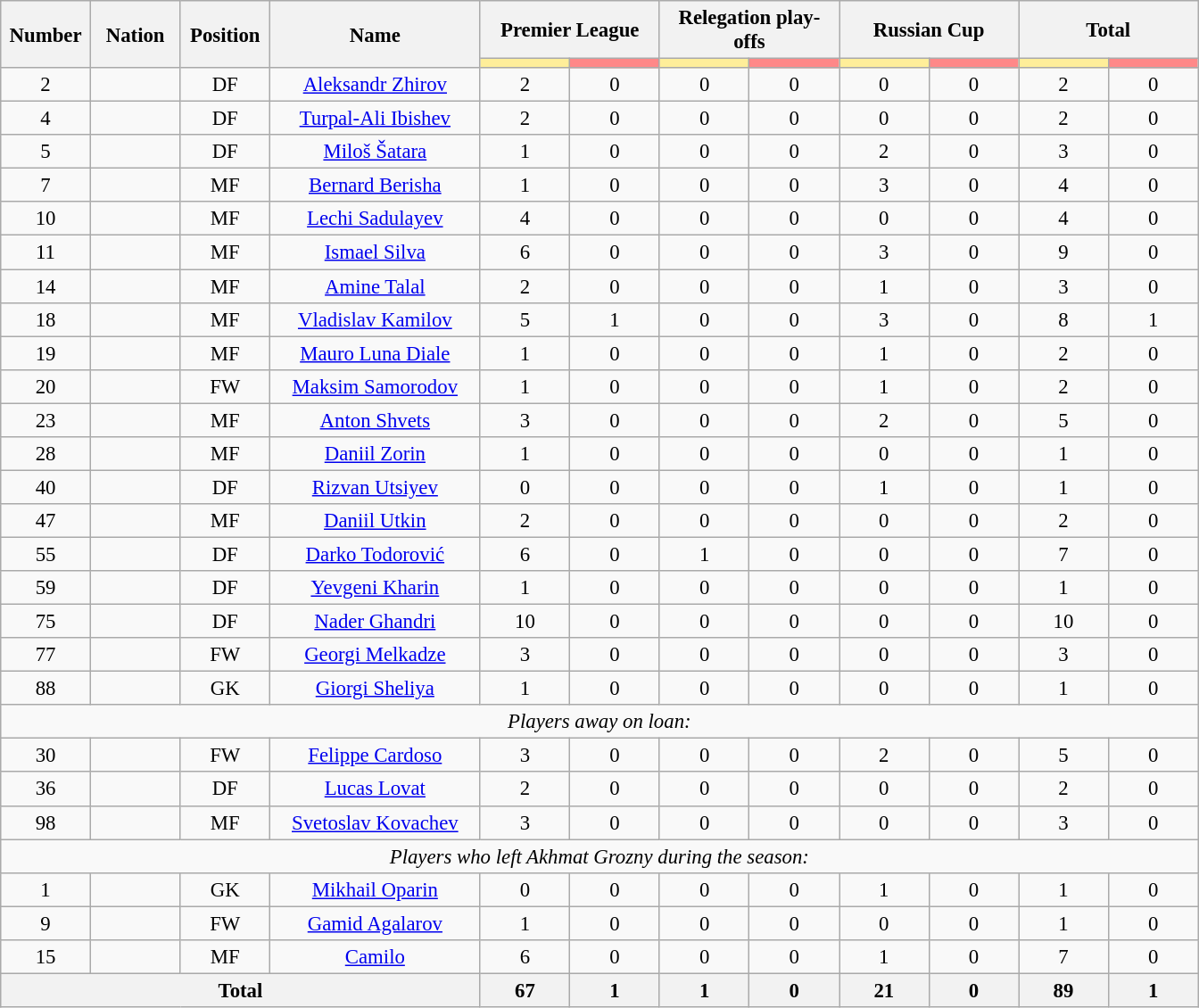<table class="wikitable" style="font-size: 95%; text-align: center;">
<tr>
<th rowspan=2 width=60>Number</th>
<th rowspan=2 width=60>Nation</th>
<th rowspan=2 width=60>Position</th>
<th rowspan=2 width=150>Name</th>
<th colspan=2>Premier League</th>
<th colspan=2>Relegation play-offs</th>
<th colspan=2>Russian Cup</th>
<th colspan=2>Total</th>
</tr>
<tr>
<th style="width:60px; background:#fe9;"></th>
<th style="width:60px; background:#ff8888;"></th>
<th style="width:60px; background:#fe9;"></th>
<th style="width:60px; background:#ff8888;"></th>
<th style="width:60px; background:#fe9;"></th>
<th style="width:60px; background:#ff8888;"></th>
<th style="width:60px; background:#fe9;"></th>
<th style="width:60px; background:#ff8888;"></th>
</tr>
<tr>
<td>2</td>
<td></td>
<td>DF</td>
<td><a href='#'>Aleksandr Zhirov</a></td>
<td>2</td>
<td>0</td>
<td>0</td>
<td>0</td>
<td>0</td>
<td>0</td>
<td>2</td>
<td>0</td>
</tr>
<tr>
<td>4</td>
<td></td>
<td>DF</td>
<td><a href='#'>Turpal-Ali Ibishev</a></td>
<td>2</td>
<td>0</td>
<td>0</td>
<td>0</td>
<td>0</td>
<td>0</td>
<td>2</td>
<td>0</td>
</tr>
<tr>
<td>5</td>
<td></td>
<td>DF</td>
<td><a href='#'>Miloš Šatara</a></td>
<td>1</td>
<td>0</td>
<td>0</td>
<td>0</td>
<td>2</td>
<td>0</td>
<td>3</td>
<td>0</td>
</tr>
<tr>
<td>7</td>
<td></td>
<td>MF</td>
<td><a href='#'>Bernard Berisha</a></td>
<td>1</td>
<td>0</td>
<td>0</td>
<td>0</td>
<td>3</td>
<td>0</td>
<td>4</td>
<td>0</td>
</tr>
<tr>
<td>10</td>
<td></td>
<td>MF</td>
<td><a href='#'>Lechi Sadulayev</a></td>
<td>4</td>
<td>0</td>
<td>0</td>
<td>0</td>
<td>0</td>
<td>0</td>
<td>4</td>
<td>0</td>
</tr>
<tr>
<td>11</td>
<td></td>
<td>MF</td>
<td><a href='#'>Ismael Silva</a></td>
<td>6</td>
<td>0</td>
<td>0</td>
<td>0</td>
<td>3</td>
<td>0</td>
<td>9</td>
<td>0</td>
</tr>
<tr>
<td>14</td>
<td></td>
<td>MF</td>
<td><a href='#'>Amine Talal</a></td>
<td>2</td>
<td>0</td>
<td>0</td>
<td>0</td>
<td>1</td>
<td>0</td>
<td>3</td>
<td>0</td>
</tr>
<tr>
<td>18</td>
<td></td>
<td>MF</td>
<td><a href='#'>Vladislav Kamilov</a></td>
<td>5</td>
<td>1</td>
<td>0</td>
<td>0</td>
<td>3</td>
<td>0</td>
<td>8</td>
<td>1</td>
</tr>
<tr>
<td>19</td>
<td></td>
<td>MF</td>
<td><a href='#'>Mauro Luna Diale</a></td>
<td>1</td>
<td>0</td>
<td>0</td>
<td>0</td>
<td>1</td>
<td>0</td>
<td>2</td>
<td>0</td>
</tr>
<tr>
<td>20</td>
<td></td>
<td>FW</td>
<td><a href='#'>Maksim Samorodov</a></td>
<td>1</td>
<td>0</td>
<td>0</td>
<td>0</td>
<td>1</td>
<td>0</td>
<td>2</td>
<td>0</td>
</tr>
<tr>
<td>23</td>
<td></td>
<td>MF</td>
<td><a href='#'>Anton Shvets</a></td>
<td>3</td>
<td>0</td>
<td>0</td>
<td>0</td>
<td>2</td>
<td>0</td>
<td>5</td>
<td>0</td>
</tr>
<tr>
<td>28</td>
<td></td>
<td>MF</td>
<td><a href='#'>Daniil Zorin</a></td>
<td>1</td>
<td>0</td>
<td>0</td>
<td>0</td>
<td>0</td>
<td>0</td>
<td>1</td>
<td>0</td>
</tr>
<tr>
<td>40</td>
<td></td>
<td>DF</td>
<td><a href='#'>Rizvan Utsiyev</a></td>
<td>0</td>
<td>0</td>
<td>0</td>
<td>0</td>
<td>1</td>
<td>0</td>
<td>1</td>
<td>0</td>
</tr>
<tr>
<td>47</td>
<td></td>
<td>MF</td>
<td><a href='#'>Daniil Utkin</a></td>
<td>2</td>
<td>0</td>
<td>0</td>
<td>0</td>
<td>0</td>
<td>0</td>
<td>2</td>
<td>0</td>
</tr>
<tr>
<td>55</td>
<td></td>
<td>DF</td>
<td><a href='#'>Darko Todorović</a></td>
<td>6</td>
<td>0</td>
<td>1</td>
<td>0</td>
<td>0</td>
<td>0</td>
<td>7</td>
<td>0</td>
</tr>
<tr>
<td>59</td>
<td></td>
<td>DF</td>
<td><a href='#'>Yevgeni Kharin</a></td>
<td>1</td>
<td>0</td>
<td>0</td>
<td>0</td>
<td>0</td>
<td>0</td>
<td>1</td>
<td>0</td>
</tr>
<tr>
<td>75</td>
<td></td>
<td>DF</td>
<td><a href='#'>Nader Ghandri</a></td>
<td>10</td>
<td>0</td>
<td>0</td>
<td>0</td>
<td>0</td>
<td>0</td>
<td>10</td>
<td>0</td>
</tr>
<tr>
<td>77</td>
<td></td>
<td>FW</td>
<td><a href='#'>Georgi Melkadze</a></td>
<td>3</td>
<td>0</td>
<td>0</td>
<td>0</td>
<td>0</td>
<td>0</td>
<td>3</td>
<td>0</td>
</tr>
<tr>
<td>88</td>
<td></td>
<td>GK</td>
<td><a href='#'>Giorgi Sheliya</a></td>
<td>1</td>
<td>0</td>
<td>0</td>
<td>0</td>
<td>0</td>
<td>0</td>
<td>1</td>
<td>0</td>
</tr>
<tr>
<td colspan="14"><em>Players away on loan:</em></td>
</tr>
<tr>
<td>30</td>
<td></td>
<td>FW</td>
<td><a href='#'>Felippe Cardoso</a></td>
<td>3</td>
<td>0</td>
<td>0</td>
<td>0</td>
<td>2</td>
<td>0</td>
<td>5</td>
<td>0</td>
</tr>
<tr>
<td>36</td>
<td></td>
<td>DF</td>
<td><a href='#'>Lucas Lovat</a></td>
<td>2</td>
<td>0</td>
<td>0</td>
<td>0</td>
<td>0</td>
<td>0</td>
<td>2</td>
<td>0</td>
</tr>
<tr>
<td>98</td>
<td></td>
<td>MF</td>
<td><a href='#'>Svetoslav Kovachev</a></td>
<td>3</td>
<td>0</td>
<td>0</td>
<td>0</td>
<td>0</td>
<td>0</td>
<td>3</td>
<td>0</td>
</tr>
<tr>
<td colspan="14"><em>Players who left Akhmat Grozny during the season:</em></td>
</tr>
<tr>
<td>1</td>
<td></td>
<td>GK</td>
<td><a href='#'>Mikhail Oparin</a></td>
<td>0</td>
<td>0</td>
<td>0</td>
<td>0</td>
<td>1</td>
<td>0</td>
<td>1</td>
<td>0</td>
</tr>
<tr>
<td>9</td>
<td></td>
<td>FW</td>
<td><a href='#'>Gamid Agalarov</a></td>
<td>1</td>
<td>0</td>
<td>0</td>
<td>0</td>
<td>0</td>
<td>0</td>
<td>1</td>
<td>0</td>
</tr>
<tr>
<td>15</td>
<td></td>
<td>MF</td>
<td><a href='#'>Camilo</a></td>
<td>6</td>
<td>0</td>
<td>0</td>
<td>0</td>
<td>1</td>
<td>0</td>
<td>7</td>
<td>0</td>
</tr>
<tr>
<th colspan=4>Total</th>
<th>67</th>
<th>1</th>
<th>1</th>
<th>0</th>
<th>21</th>
<th>0</th>
<th>89</th>
<th>1</th>
</tr>
</table>
